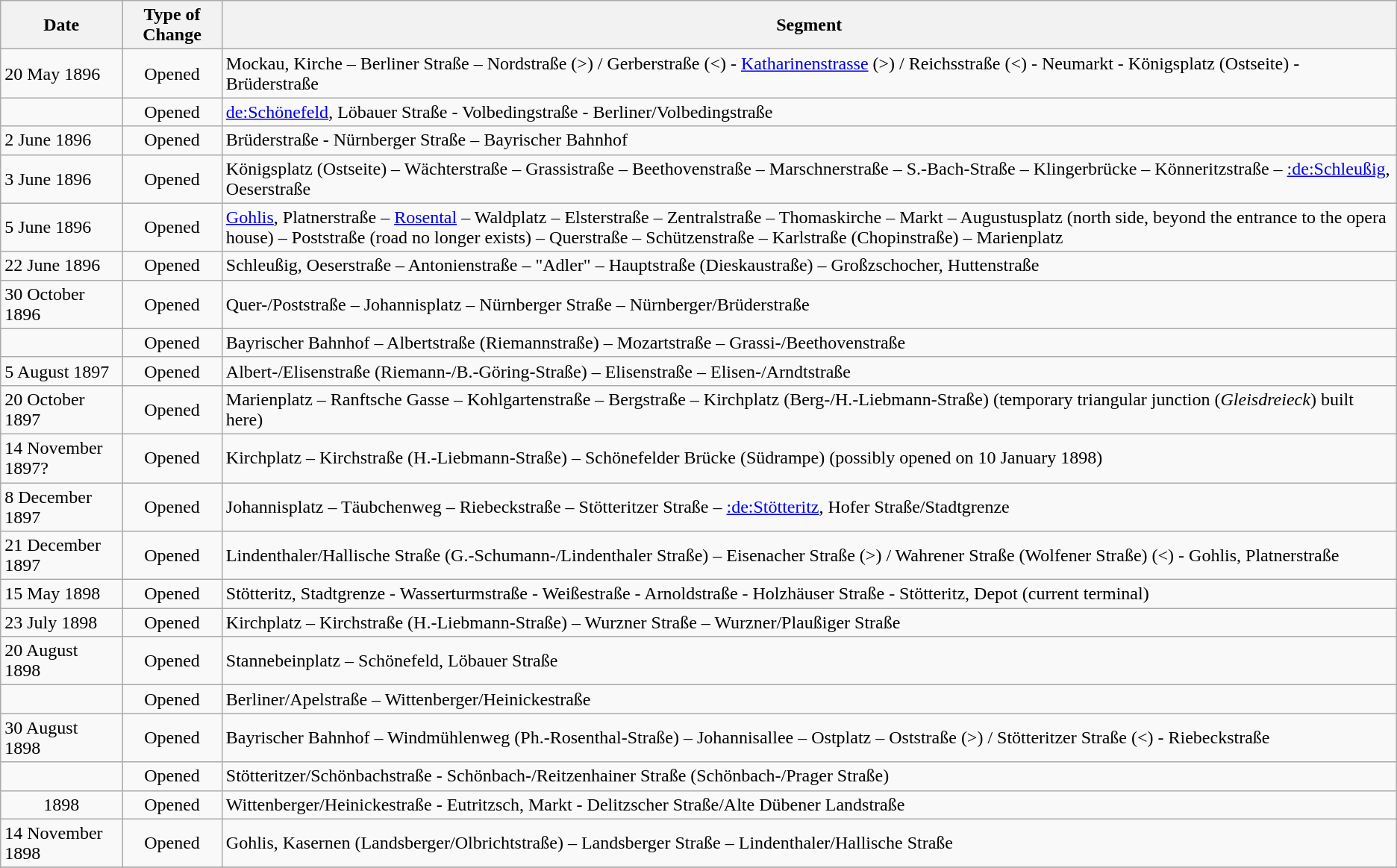<table class="wikitable">
<tr>
<th>Date</th>
<th>Type of Change</th>
<th>Segment</th>
</tr>
<tr>
<td>20 May 1896</td>
<td align="center">Opened</td>
<td>Mockau, Kirche – Berliner Straße – Nordstraße (>) / Gerberstraße (<) - <a href='#'>Katharinenstrasse</a> (>) / Reichsstraße (<) - Neumarkt - Königsplatz (Ostseite) - Brüderstraße</td>
</tr>
<tr>
<td></td>
<td align="center">Opened</td>
<td><a href='#'>de:Schönefeld</a>, Löbauer Straße - Volbedingstraße - Berliner/Volbedingstraße</td>
</tr>
<tr>
<td>2 June 1896</td>
<td align="center">Opened</td>
<td>Brüderstraße - Nürnberger Straße – Bayrischer Bahnhof</td>
</tr>
<tr>
<td>3 June 1896</td>
<td align="center">Opened</td>
<td>Königsplatz (Ostseite) – Wächterstraße – Grassistraße – Beethovenstraße – Marschnerstraße – S.-Bach-Straße – Klingerbrücke – Könneritzstraße – <a href='#'>:de:Schleußig</a>, Oeserstraße</td>
</tr>
<tr>
<td>5 June 1896</td>
<td align="center">Opened</td>
<td><a href='#'>Gohlis</a>, Platnerstraße – <a href='#'>Rosental</a> – Waldplatz – Elsterstraße – Zentralstraße – Thomaskirche – Markt – Augustusplatz (north side, beyond the entrance to the opera house) – Poststraße (road no longer exists) – Querstraße – Schützenstraße – Karlstraße (Chopinstraße) – Marienplatz</td>
</tr>
<tr>
<td>22 June 1896</td>
<td align="center">Opened</td>
<td>Schleußig, Oeserstraße – Antonienstraße – "Adler" – Hauptstraße (Dieskaustraße) – Großzschocher, Huttenstraße</td>
</tr>
<tr>
<td>30 October 1896</td>
<td align="center">Opened</td>
<td>Quer-/Poststraße – Johannisplatz – Nürnberger Straße – Nürnberger/Brüderstraße</td>
</tr>
<tr>
<td></td>
<td align="center">Opened</td>
<td>Bayrischer Bahnhof – Albertstraße (Riemannstraße) – Mozartstraße – Grassi-/Beethovenstraße</td>
</tr>
<tr>
<td>5 August 1897</td>
<td align="center">Opened</td>
<td>Albert-/Elisenstraße (Riemann-/B.-Göring-Straße) – Elisenstraße – Elisen-/Arndtstraße</td>
</tr>
<tr>
<td>20 October 1897</td>
<td align="center">Opened</td>
<td>Marienplatz – Ranftsche Gasse – Kohlgartenstraße – Bergstraße – Kirchplatz (Berg-/H.-Liebmann-Straße) (temporary triangular junction (<em>Gleisdreieck</em>) built here)</td>
</tr>
<tr>
<td>14 November 1897?</td>
<td align="center">Opened</td>
<td>Kirchplatz – Kirchstraße (H.-Liebmann-Straße) – Schönefelder Brücke (Südrampe) (possibly opened on 10 January 1898)</td>
</tr>
<tr>
<td>8 December 1897</td>
<td align="center">Opened</td>
<td>Johannisplatz – Täubchenweg – Riebeckstraße – Stötteritzer Straße – <a href='#'>:de:Stötteritz</a>, Hofer Straße/Stadtgrenze</td>
</tr>
<tr>
<td>21 December 1897</td>
<td align="center">Opened</td>
<td>Lindenthaler/Hallische Straße (G.-Schumann-/Lindenthaler Straße) – Eisenacher Straße (>) / Wahrener Straße (Wolfener Straße) (<) - Gohlis, Platnerstraße</td>
</tr>
<tr>
<td>15 May 1898</td>
<td align="center">Opened</td>
<td>Stötteritz, Stadtgrenze - Wasserturmstraße - Weißestraße - Arnoldstraße - Holzhäuser Straße - Stötteritz, Depot (current terminal)</td>
</tr>
<tr>
<td>23 July 1898</td>
<td align="center">Opened</td>
<td>Kirchplatz – Kirchstraße (H.-Liebmann-Straße) – Wurzner Straße – Wurzner/Plaußiger Straße</td>
</tr>
<tr>
<td>20 August 1898</td>
<td align="center">Opened</td>
<td>Stannebeinplatz – Schönefeld, Löbauer Straße</td>
</tr>
<tr>
<td></td>
<td align="center">Opened</td>
<td>Berliner/Apelstraße – Wittenberger/Heinickestraße</td>
</tr>
<tr>
<td>30 August 1898</td>
<td align="center">Opened</td>
<td>Bayrischer Bahnhof – Windmühlenweg (Ph.-Rosenthal-Straße) – Johannisallee – Ostplatz – Oststraße (>) / Stötteritzer Straße (<) - Riebeckstraße</td>
</tr>
<tr>
<td></td>
<td align="center">Opened</td>
<td>Stötteritzer/Schönbachstraße - Schönbach-/Reitzenhainer Straße (Schönbach-/Prager Straße)</td>
</tr>
<tr>
<td align="center">1898</td>
<td align="center">Opened</td>
<td>Wittenberger/Heinickestraße - Eutritzsch, Markt - Delitzscher Straße/Alte Dübener Landstraße</td>
</tr>
<tr>
<td>14 November 1898</td>
<td align="center">Opened</td>
<td>Gohlis, Kasernen (Landsberger/Olbrichtstraße) – Landsberger Straße – Lindenthaler/Hallische Straße</td>
</tr>
<tr>
</tr>
</table>
